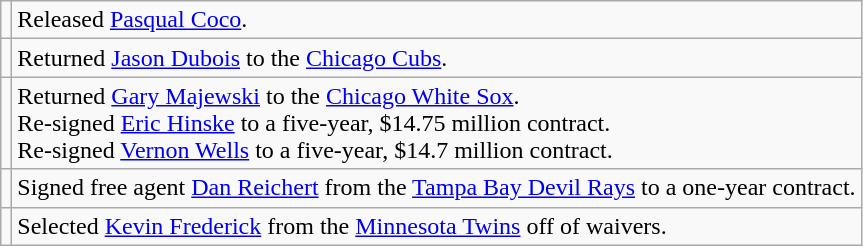<table class="wikitable">
<tr>
<td></td>
<td>Released <a href='#'>Pasqual Coco</a>.</td>
</tr>
<tr>
<td></td>
<td>Returned <a href='#'>Jason Dubois</a> to the <a href='#'>Chicago Cubs</a>.</td>
</tr>
<tr>
<td></td>
<td>Returned <a href='#'>Gary Majewski</a> to the <a href='#'>Chicago White Sox</a>. <br>Re-signed <a href='#'>Eric Hinske</a> to a five-year, $14.75 million contract. <br>Re-signed <a href='#'>Vernon Wells</a> to a five-year, $14.7 million contract.</td>
</tr>
<tr>
<td></td>
<td>Signed free agent <a href='#'>Dan Reichert</a> from the <a href='#'>Tampa Bay Devil Rays</a> to a one-year contract.</td>
</tr>
<tr>
<td></td>
<td>Selected <a href='#'>Kevin Frederick</a> from the <a href='#'>Minnesota Twins</a> off of waivers.</td>
</tr>
</table>
